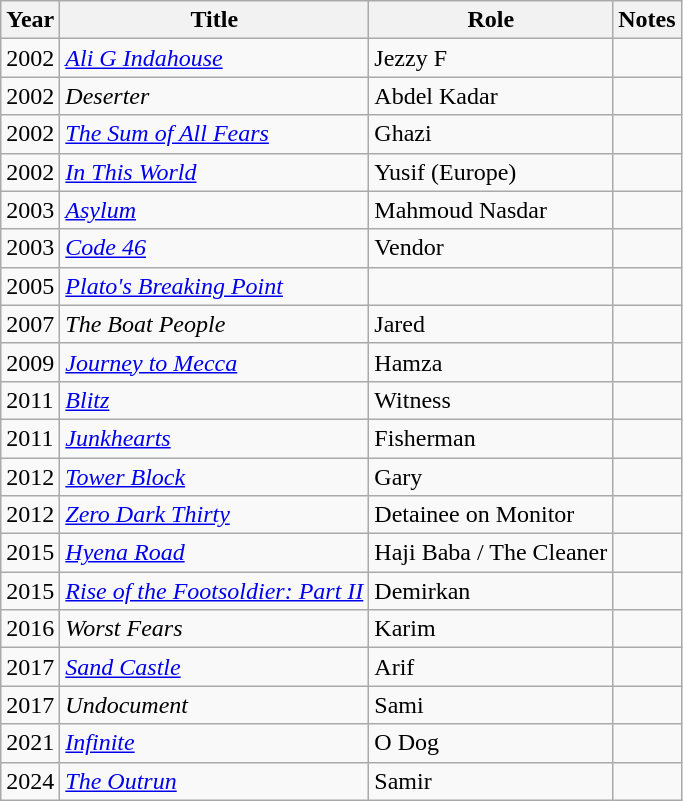<table class="wikitable sortable">
<tr>
<th>Year</th>
<th>Title</th>
<th>Role</th>
<th>Notes</th>
</tr>
<tr>
<td>2002</td>
<td><em><a href='#'>Ali G Indahouse</a></em></td>
<td>Jezzy F</td>
<td></td>
</tr>
<tr>
<td>2002</td>
<td><em>Deserter</em></td>
<td>Abdel Kadar</td>
<td></td>
</tr>
<tr>
<td>2002</td>
<td><a href='#'><em>The Sum of All Fears</em></a></td>
<td>Ghazi</td>
<td></td>
</tr>
<tr>
<td>2002</td>
<td><em><a href='#'>In This World</a></em></td>
<td>Yusif (Europe)</td>
<td></td>
</tr>
<tr>
<td>2003</td>
<td><a href='#'><em>Asylum</em></a></td>
<td>Mahmoud Nasdar</td>
<td></td>
</tr>
<tr>
<td>2003</td>
<td><em><a href='#'>Code 46</a></em></td>
<td>Vendor</td>
<td></td>
</tr>
<tr>
<td>2005</td>
<td><em><a href='#'>Plato's Breaking Point</a></em></td>
<td></td>
<td></td>
</tr>
<tr>
<td>2007</td>
<td><em>The Boat People</em></td>
<td>Jared</td>
<td></td>
</tr>
<tr>
<td>2009</td>
<td><em><a href='#'>Journey to Mecca</a></em></td>
<td>Hamza</td>
<td></td>
</tr>
<tr>
<td>2011</td>
<td><a href='#'><em>Blitz</em></a></td>
<td>Witness</td>
<td></td>
</tr>
<tr>
<td>2011</td>
<td><em><a href='#'>Junkhearts</a></em></td>
<td>Fisherman</td>
<td></td>
</tr>
<tr>
<td>2012</td>
<td><a href='#'><em>Tower Block</em></a></td>
<td>Gary</td>
<td></td>
</tr>
<tr>
<td>2012</td>
<td><em><a href='#'>Zero Dark Thirty</a></em></td>
<td>Detainee on Monitor</td>
<td></td>
</tr>
<tr>
<td>2015</td>
<td><em><a href='#'>Hyena Road</a></em></td>
<td>Haji Baba / The Cleaner</td>
<td></td>
</tr>
<tr>
<td>2015</td>
<td><em><a href='#'>Rise of the Footsoldier: Part II</a></em></td>
<td>Demirkan</td>
<td></td>
</tr>
<tr>
<td>2016</td>
<td><em>Worst Fears</em></td>
<td>Karim</td>
<td></td>
</tr>
<tr>
<td>2017</td>
<td><a href='#'><em>Sand Castle</em></a></td>
<td>Arif</td>
<td></td>
</tr>
<tr>
<td>2017</td>
<td><em>Undocument</em></td>
<td>Sami</td>
<td></td>
</tr>
<tr>
<td>2021</td>
<td><a href='#'><em>Infinite</em></a></td>
<td>O Dog</td>
<td></td>
</tr>
<tr>
<td>2024</td>
<td><a href='#'><em>The Outrun</em></a></td>
<td>Samir</td>
<td></td>
</tr>
</table>
